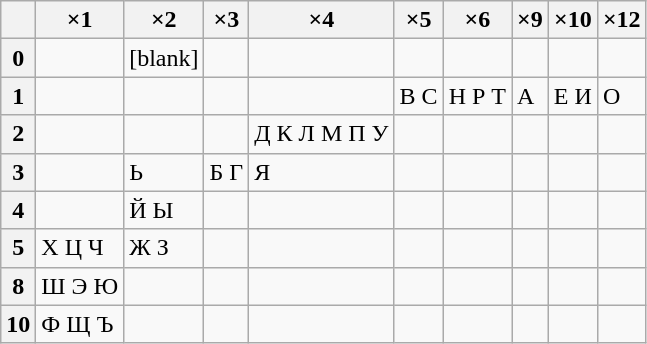<table class="wikitable floatright">
<tr>
<th></th>
<th>×1</th>
<th>×2</th>
<th>×3</th>
<th>×4</th>
<th>×5</th>
<th>×6</th>
<th>×9</th>
<th>×10</th>
<th>×12</th>
</tr>
<tr>
<th>0</th>
<td></td>
<td>[blank]</td>
<td></td>
<td></td>
<td></td>
<td></td>
<td></td>
<td></td>
<td></td>
</tr>
<tr>
<th>1</th>
<td></td>
<td></td>
<td></td>
<td></td>
<td>В С</td>
<td>Н Р Т</td>
<td>А</td>
<td>Е И</td>
<td>О</td>
</tr>
<tr>
<th>2</th>
<td></td>
<td></td>
<td></td>
<td>Д К Л М П У</td>
<td></td>
<td></td>
<td></td>
<td></td>
<td></td>
</tr>
<tr>
<th>3</th>
<td></td>
<td>Ь</td>
<td>Б Г</td>
<td>Я</td>
<td></td>
<td></td>
<td></td>
<td></td>
<td></td>
</tr>
<tr>
<th>4</th>
<td></td>
<td>Й Ы</td>
<td></td>
<td></td>
<td></td>
<td></td>
<td></td>
<td></td>
<td></td>
</tr>
<tr>
<th>5</th>
<td>Х Ц Ч</td>
<td>Ж З</td>
<td></td>
<td></td>
<td></td>
<td></td>
<td></td>
<td></td>
<td></td>
</tr>
<tr>
<th>8</th>
<td>Ш Э Ю</td>
<td></td>
<td></td>
<td></td>
<td></td>
<td></td>
<td></td>
<td></td>
<td></td>
</tr>
<tr>
<th>10</th>
<td>Ф Щ Ъ</td>
<td></td>
<td></td>
<td></td>
<td></td>
<td></td>
<td></td>
<td></td>
<td></td>
</tr>
</table>
